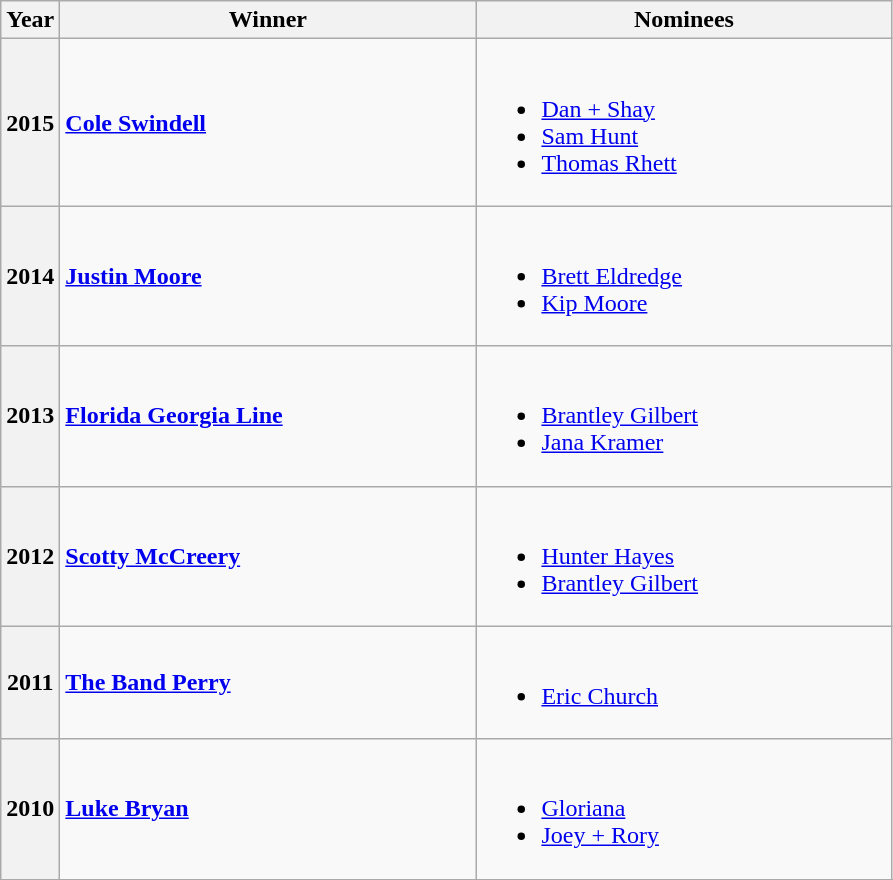<table class="wikitable sortable">
<tr>
<th width="30px">Year</th>
<th width="270px">Winner</th>
<th width="270px">Nominees</th>
</tr>
<tr>
<th>2015</th>
<td> <strong><a href='#'>Cole Swindell</a></strong></td>
<td><br><ul><li><a href='#'>Dan + Shay</a></li><li><a href='#'>Sam Hunt</a></li><li><a href='#'>Thomas Rhett</a></li></ul></td>
</tr>
<tr>
<th>2014</th>
<td> <strong><a href='#'>Justin Moore</a></strong></td>
<td><br><ul><li><a href='#'>Brett Eldredge</a></li><li><a href='#'>Kip Moore</a></li></ul></td>
</tr>
<tr>
<th>2013</th>
<td> <strong><a href='#'>Florida Georgia Line</a></strong></td>
<td><br><ul><li><a href='#'>Brantley Gilbert</a></li><li><a href='#'>Jana Kramer</a></li></ul></td>
</tr>
<tr>
<th>2012</th>
<td> <strong><a href='#'>Scotty McCreery</a></strong></td>
<td><br><ul><li><a href='#'>Hunter Hayes</a></li><li><a href='#'>Brantley Gilbert</a></li></ul></td>
</tr>
<tr>
<th>2011</th>
<td> <strong><a href='#'>The Band Perry</a></strong></td>
<td><br><ul><li><a href='#'>Eric Church</a></li></ul></td>
</tr>
<tr>
<th>2010</th>
<td> <strong><a href='#'>Luke Bryan</a></strong></td>
<td><br><ul><li><a href='#'>Gloriana</a></li><li><a href='#'>Joey + Rory</a></li></ul></td>
</tr>
<tr>
</tr>
</table>
